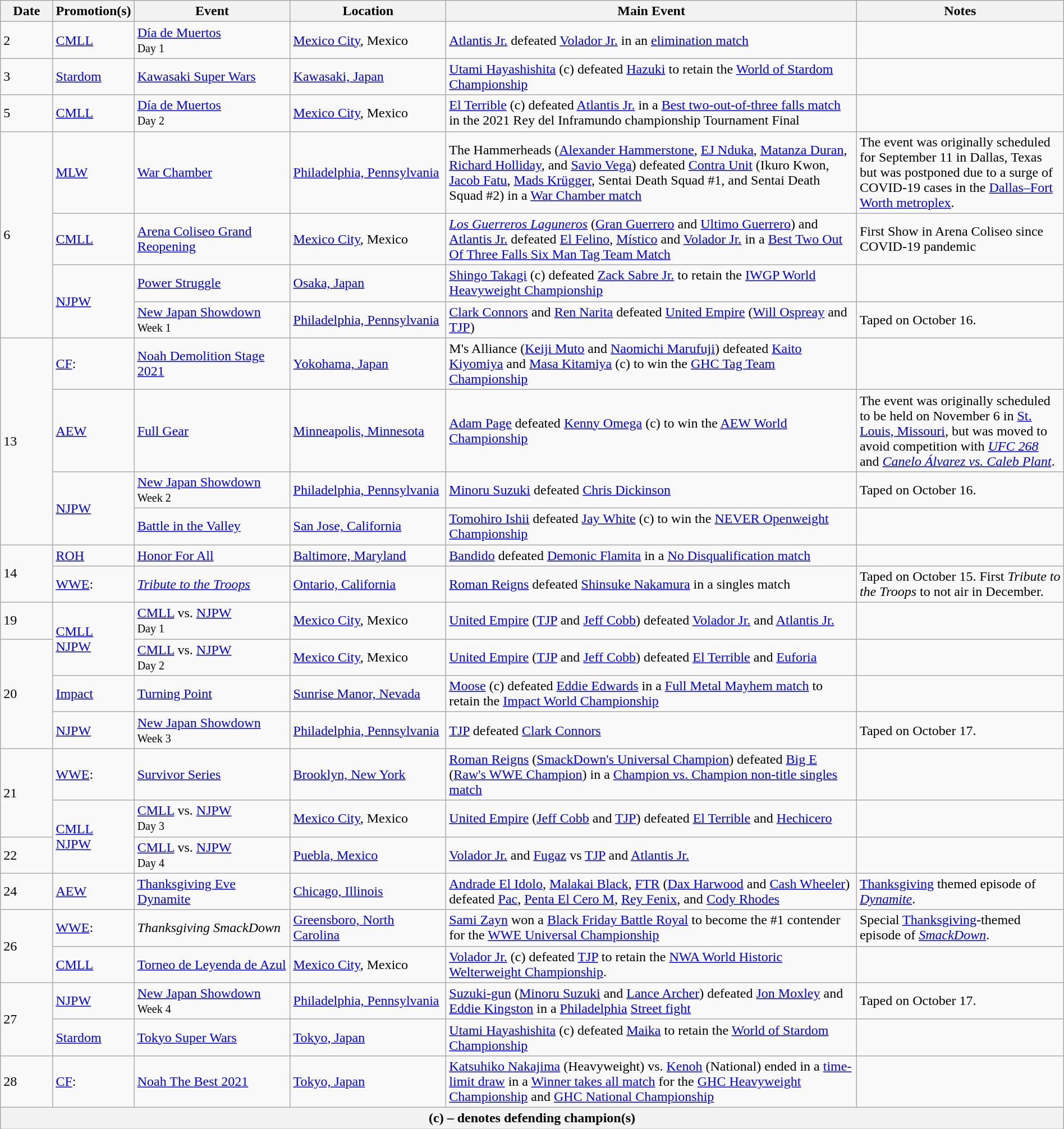<table class="wikitable" style="width:100%;">
<tr>
<th width=5%>Date</th>
<th width=5%>Promotion(s)</th>
<th style="width:15%;">Event</th>
<th style="width:15%;">Location</th>
<th style="width:40%;">Main Event</th>
<th style="width:20%;">Notes</th>
</tr>
<tr>
<td>2</td>
<td><a href='#'>CMLL</a></td>
<td><a href='#'>Día de Muertos</a><br><small>Day 1</small></td>
<td><a href='#'>Mexico City</a>, Mexico</td>
<td><a href='#'>Atlantis Jr.</a> defeated <a href='#'>Volador Jr.</a> in an <a href='#'>elimination match</a></td>
<td></td>
</tr>
<tr>
<td>3</td>
<td><a href='#'>Stardom</a></td>
<td><a href='#'>Kawasaki Super Wars</a></td>
<td><a href='#'>Kawasaki, Japan</a></td>
<td><a href='#'>Utami Hayashishita</a> (c) defeated <a href='#'>Hazuki</a> to retain the <a href='#'>World of Stardom Championship</a></td>
<td></td>
</tr>
<tr>
<td>5</td>
<td><a href='#'>CMLL</a></td>
<td><a href='#'>Día de Muertos</a><br><small>Day 2</small></td>
<td><a href='#'>Mexico City</a>, Mexico</td>
<td><a href='#'>El Terrible</a> (c) defeated <a href='#'>Atlantis Jr.</a> in a <a href='#'>Best two-out-of-three falls match</a> in the 2021 Rey del Inframundo championship Tournament Final</td>
<td></td>
</tr>
<tr>
<td rowspan="4">6</td>
<td><a href='#'>MLW</a></td>
<td><a href='#'>War Chamber</a></td>
<td><a href='#'>Philadelphia, Pennsylvania</a></td>
<td>The Hammerheads (<a href='#'>Alexander Hammerstone</a>, <a href='#'>EJ Nduka</a>, <a href='#'>Matanza Duran</a>, <a href='#'>Richard Holliday</a>, and <a href='#'>Savio Vega</a>) defeated <a href='#'>Contra Unit</a> (Ikuro Kwon, <a href='#'>Jacob Fatu</a>, <a href='#'>Mads Krügger</a>, Sentai Death Squad #1, and Sentai Death Squad #2) in a <a href='#'>War Chamber match</a></td>
<td>The event was originally scheduled for September 11 in Dallas, Texas but was postponed due to a surge of COVID-19 cases in the <a href='#'>Dallas–Fort Worth metroplex</a>.</td>
</tr>
<tr>
<td><a href='#'>CMLL</a></td>
<td><a href='#'>Arena Coliseo Grand Reopening</a></td>
<td><a href='#'>Mexico City</a>, Mexico</td>
<td><em><a href='#'>Los Guerreros Laguneros</a></em> (<a href='#'>Gran Guerrero</a> and <a href='#'>Ultimo Guerrero</a>) and <a href='#'>Atlantis Jr.</a> defeated <a href='#'>El Felino</a>, <a href='#'>Místico</a> and <a href='#'>Volador Jr.</a> in a <a href='#'>Best Two Out Of Three Falls Six Man Tag Team Match</a></td>
<td>First Show in Arena Coliseo since COVID-19 pandemic</td>
</tr>
<tr>
<td rowspan="2"><a href='#'>NJPW</a></td>
<td><a href='#'>Power Struggle</a></td>
<td><a href='#'>Osaka, Japan</a></td>
<td><a href='#'>Shingo Takagi</a> (c) defeated <a href='#'>Zack Sabre Jr.</a> to retain the <a href='#'>IWGP World Heavyweight Championship</a></td>
<td></td>
</tr>
<tr>
<td><a href='#'>New Japan Showdown</a><br><small>Week 1</small></td>
<td><a href='#'>Philadelphia, Pennsylvania</a></td>
<td><a href='#'>Clark Connors</a> and <a href='#'>Ren Narita</a> defeated <a href='#'>United Empire</a> (<a href='#'>Will Ospreay</a> and <a href='#'>TJP</a>)</td>
<td>Taped on October 16.</td>
</tr>
<tr>
<td rowspan="4">13</td>
<td><a href='#'>CF</a>:</td>
<td><a href='#'>Noah Demolition Stage 2021</a></td>
<td><a href='#'>Yokohama, Japan</a></td>
<td>M's Alliance (<a href='#'>Keiji Muto</a> and <a href='#'>Naomichi Marufuji</a>) defeated <a href='#'>Kaito Kiyomiya</a> and <a href='#'>Masa Kitamiya</a> (c) to win the <a href='#'>GHC Tag Team Championship</a></td>
<td></td>
</tr>
<tr>
<td><a href='#'>AEW</a></td>
<td><a href='#'>Full Gear</a></td>
<td><a href='#'>Minneapolis, Minnesota</a></td>
<td><a href='#'>Adam Page</a> defeated <a href='#'>Kenny Omega</a> (c) to win the <a href='#'>AEW World Championship</a></td>
<td>The event was originally scheduled to be held on November 6 in <a href='#'>St. Louis, Missouri</a>, but was moved to avoid competition with <em><a href='#'>UFC 268</a></em> and <em><a href='#'>Canelo Álvarez vs. Caleb Plant</a></em>.</td>
</tr>
<tr>
<td rowspan="2"><a href='#'>NJPW</a></td>
<td><a href='#'>New Japan Showdown</a><br><small>Week 2</small></td>
<td><a href='#'>Philadelphia, Pennsylvania</a></td>
<td><a href='#'>Minoru Suzuki</a> defeated <a href='#'>Chris Dickinson</a></td>
<td>Taped on October 16.</td>
</tr>
<tr>
<td><a href='#'>Battle in the Valley</a></td>
<td><a href='#'>San Jose, California</a></td>
<td><a href='#'>Tomohiro Ishii</a> defeated <a href='#'>Jay White</a> (c) to win the <a href='#'>NEVER Openweight Championship</a></td>
<td></td>
</tr>
<tr>
<td rowspan=2>14</td>
<td><a href='#'>ROH</a></td>
<td><a href='#'>Honor For All</a></td>
<td><a href='#'>Baltimore, Maryland</a></td>
<td><a href='#'>Bandido</a> defeated <a href='#'>Demonic Flamita</a> in a <a href='#'>No Disqualification match</a></td>
<td></td>
</tr>
<tr>
<td><a href='#'>WWE</a>:</td>
<td><em><a href='#'>Tribute to the Troops</a></em></td>
<td><a href='#'>Ontario, California</a></td>
<td><a href='#'>Roman Reigns</a> defeated <a href='#'>Shinsuke Nakamura</a> in a singles match</td>
<td>Taped on October 15. First <em>Tribute to the Troops</em> to not air in December.</td>
</tr>
<tr>
<td>19</td>
<td rowspan=2><a href='#'>CMLL</a><br><a href='#'>NJPW</a></td>
<td><a href='#'>CMLL</a> vs. <a href='#'>NJPW</a><br><small>Day 1</small></td>
<td><a href='#'>Mexico City</a>, Mexico</td>
<td><a href='#'>United Empire</a> (<a href='#'>TJP</a> and <a href='#'>Jeff Cobb</a>) defeated <a href='#'>Volador Jr.</a> and <a href='#'>Atlantis Jr.</a></td>
<td></td>
</tr>
<tr>
<td rowspan=3>20</td>
<td><a href='#'>CMLL</a> vs. <a href='#'>NJPW</a><br><small>Day 2</small></td>
<td><a href='#'>Mexico City</a>, Mexico</td>
<td><a href='#'>United Empire</a> (<a href='#'>TJP</a> and <a href='#'>Jeff Cobb</a>) defeated <a href='#'>El Terrible</a> and <a href='#'>Euforia</a></td>
<td></td>
</tr>
<tr>
<td><a href='#'>Impact</a></td>
<td><a href='#'>Turning Point</a></td>
<td><a href='#'>Sunrise Manor, Nevada</a></td>
<td><a href='#'>Moose</a> (c) defeated <a href='#'>Eddie Edwards</a> in a <a href='#'>Full Metal Mayhem match</a> to retain the <a href='#'>Impact World Championship</a></td>
<td></td>
</tr>
<tr>
<td><a href='#'>NJPW</a></td>
<td><a href='#'>New Japan Showdown</a><br><small>Week 3</small></td>
<td><a href='#'>Philadelphia, Pennsylvania</a></td>
<td><a href='#'>TJP</a> defeated <a href='#'>Clark Connors</a></td>
<td>Taped on October 17.</td>
</tr>
<tr>
<td rowspan=2>21</td>
<td><a href='#'>WWE</a>:</td>
<td><a href='#'>Survivor Series</a></td>
<td><a href='#'>Brooklyn, New York</a></td>
<td><a href='#'>Roman Reigns</a> (<a href='#'>SmackDown's Universal Champion</a>) defeated <a href='#'>Big E</a> (<a href='#'>Raw's WWE Champion</a>) in a <a href='#'>Champion vs. Champion non-title singles match</a></td>
<td></td>
</tr>
<tr>
<td rowspan=2><a href='#'>CMLL</a><br><a href='#'>NJPW</a></td>
<td><a href='#'>CMLL</a> vs. <a href='#'>NJPW</a><br><small>Day 3</small></td>
<td><a href='#'>Mexico City</a>, Mexico</td>
<td><a href='#'>United Empire</a> (<a href='#'>Jeff Cobb</a> and <a href='#'>TJP</a>) defeated <a href='#'>El Terrible</a> and <a href='#'>Hechicero</a></td>
<td></td>
</tr>
<tr>
<td>22</td>
<td><a href='#'>CMLL</a> vs. <a href='#'>NJPW</a><br><small>Day 4</small></td>
<td><a href='#'>Puebla, Mexico</a></td>
<td><a href='#'>Volador Jr.</a> and <a href='#'>Fugaz</a> vs <a href='#'>TJP</a> and <a href='#'>Atlantis Jr.</a></td>
<td></td>
</tr>
<tr>
<td>24</td>
<td><a href='#'>AEW</a></td>
<td><a href='#'>Thanksgiving Eve Dynamite</a></td>
<td><a href='#'>Chicago, Illinois</a></td>
<td><a href='#'>Andrade El Idolo</a>, <a href='#'>Malakai Black</a>, <a href='#'>FTR</a> (<a href='#'>Dax Harwood</a> and <a href='#'>Cash Wheeler</a>) defeated <a href='#'>Pac</a>, <a href='#'>Penta El Cero M</a>, <a href='#'>Rey Fenix</a>, and <a href='#'>Cody Rhodes</a></td>
<td><a href='#'>Thanksgiving</a> themed episode of <em><a href='#'>Dynamite</a></em>.</td>
</tr>
<tr>
<td rowspan=2>26</td>
<td><a href='#'>WWE</a>:</td>
<td><em>Thanksgiving SmackDown</em></td>
<td><a href='#'>Greensboro, North Carolina</a></td>
<td><a href='#'>Sami Zayn</a> won a <a href='#'>Black Friday Battle Royal</a> to become the #1 contender for the <a href='#'>WWE Universal Championship</a></td>
<td>Special <a href='#'>Thanksgiving</a>-themed episode of <em><a href='#'>SmackDown</a></em>.</td>
</tr>
<tr>
<td><a href='#'>CMLL</a></td>
<td><a href='#'>Torneo de Leyenda de Azul</a></td>
<td><a href='#'>Mexico City</a>, Mexico</td>
<td><a href='#'>Volador Jr.</a> (c) defeated <a href='#'>TJP</a> to retain the <a href='#'>NWA World Historic Welterweight Championship</a>.</td>
<td></td>
</tr>
<tr>
<td rowspan="2">27</td>
<td><a href='#'>NJPW</a></td>
<td><a href='#'>New Japan Showdown</a><br><small>Week 4</small></td>
<td><a href='#'>Philadelphia, Pennsylvania</a></td>
<td><a href='#'>Suzuki-gun</a> (<a href='#'>Minoru Suzuki</a> and <a href='#'>Lance Archer</a>) defeated <a href='#'>Jon Moxley</a> and <a href='#'>Eddie Kingston</a> in a <a href='#'>Philadelphia</a> <a href='#'>Street fight</a></td>
<td>Taped on October 17.</td>
</tr>
<tr>
<td><a href='#'>Stardom</a></td>
<td><a href='#'>Tokyo Super Wars</a></td>
<td><a href='#'>Tokyo, Japan</a></td>
<td><a href='#'>Utami Hayashishita</a> (c) defeated <a href='#'>Maika</a> to retain the <a href='#'>World of Stardom Championship</a></td>
<td></td>
</tr>
<tr>
<td>28</td>
<td><a href='#'>CF</a>:</td>
<td><a href='#'>Noah The Best 2021</a></td>
<td><a href='#'>Tokyo, Japan</a></td>
<td><a href='#'>Katsuhiko Nakajima</a> (Heavyweight) vs. <a href='#'>Kenoh</a> (National) ended in a <a href='#'>time-limit draw</a> in a <a href='#'>Winner takes all match</a> for the <a href='#'>GHC Heavyweight Championship</a> and <a href='#'>GHC National Championship</a></td>
<td></td>
</tr>
<tr>
<th colspan="7">(c) – denotes defending champion(s)</th>
</tr>
</table>
